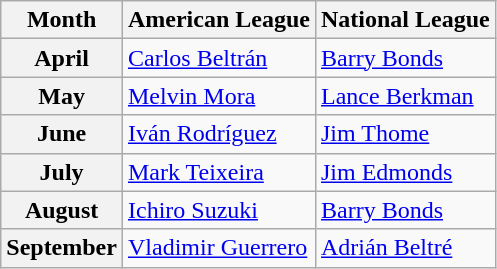<table class="wikitable">
<tr>
<th>Month</th>
<th>American League</th>
<th>National League</th>
</tr>
<tr>
<th>April</th>
<td><a href='#'>Carlos Beltrán</a></td>
<td><a href='#'>Barry Bonds</a></td>
</tr>
<tr>
<th>May</th>
<td><a href='#'>Melvin Mora</a></td>
<td><a href='#'>Lance Berkman</a></td>
</tr>
<tr>
<th>June</th>
<td><a href='#'>Iván Rodríguez</a></td>
<td><a href='#'>Jim Thome</a></td>
</tr>
<tr>
<th>July</th>
<td><a href='#'>Mark Teixeira</a></td>
<td><a href='#'>Jim Edmonds</a></td>
</tr>
<tr>
<th>August</th>
<td><a href='#'>Ichiro Suzuki</a></td>
<td><a href='#'>Barry Bonds</a></td>
</tr>
<tr>
<th>September</th>
<td><a href='#'>Vladimir Guerrero</a></td>
<td><a href='#'>Adrián Beltré</a></td>
</tr>
</table>
